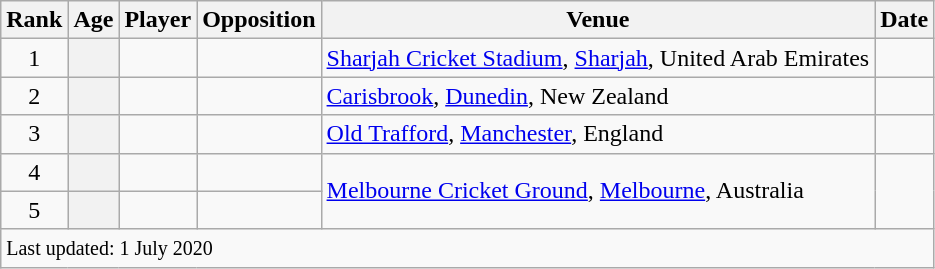<table class="wikitable plainrowheaders sortable">
<tr>
<th scope=col>Rank</th>
<th scope=col>Age</th>
<th scope=col>Player</th>
<th scope=col>Opposition</th>
<th scope=col>Venue</th>
<th scope=col>Date</th>
</tr>
<tr>
<td align=center>1</td>
<th scope=row></th>
<td></td>
<td></td>
<td><a href='#'>Sharjah Cricket Stadium</a>, <a href='#'>Sharjah</a>, United Arab Emirates</td>
<td></td>
</tr>
<tr>
<td align=center>2</td>
<th scope=row></th>
<td></td>
<td></td>
<td><a href='#'>Carisbrook</a>, <a href='#'>Dunedin</a>, New Zealand</td>
<td></td>
</tr>
<tr>
<td align=center>3</td>
<th scope=row></th>
<td></td>
<td></td>
<td><a href='#'>Old Trafford</a>, <a href='#'>Manchester</a>, England</td>
<td></td>
</tr>
<tr>
<td align=center>4</td>
<th scope=row></th>
<td></td>
<td></td>
<td rowspan=2><a href='#'>Melbourne Cricket Ground</a>, <a href='#'>Melbourne</a>, Australia</td>
<td rowspan=2></td>
</tr>
<tr>
<td align=center>5</td>
<th scope=row></th>
<td></td>
<td></td>
</tr>
<tr class=sortbottom>
<td colspan="6"><small>Last updated: 1 July 2020</small></td>
</tr>
</table>
